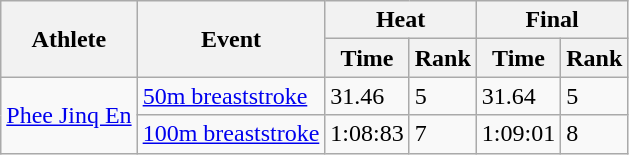<table class="wikitable">
<tr>
<th rowspan="2">Athlete</th>
<th rowspan="2">Event</th>
<th colspan="2">Heat</th>
<th colspan="2">Final</th>
</tr>
<tr>
<th>Time</th>
<th>Rank</th>
<th>Time</th>
<th>Rank</th>
</tr>
<tr>
<td rowspan="2"><a href='#'>Phee Jinq En</a></td>
<td><a href='#'>50m breaststroke</a></td>
<td>31.46</td>
<td>5 <strong></strong></td>
<td>31.64</td>
<td>5</td>
</tr>
<tr>
<td><a href='#'>100m breaststroke</a></td>
<td>1:08:83</td>
<td>7 <strong></strong></td>
<td>1:09:01</td>
<td>8</td>
</tr>
</table>
